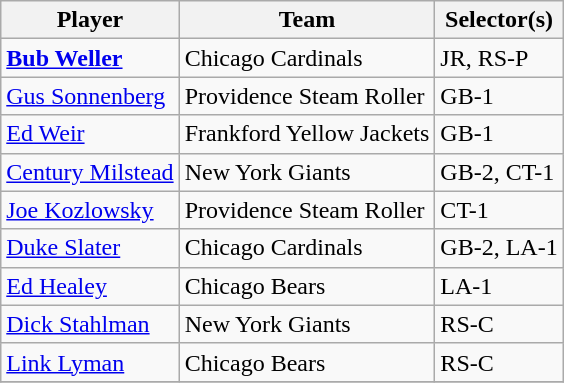<table class="wikitable" style="text-align:left;">
<tr>
<th>Player</th>
<th>Team</th>
<th>Selector(s)</th>
</tr>
<tr>
<td><strong><a href='#'>Bub Weller</a></strong></td>
<td>Chicago Cardinals</td>
<td>JR, RS-P</td>
</tr>
<tr>
<td><a href='#'>Gus Sonnenberg</a></td>
<td>Providence Steam Roller</td>
<td>GB-1</td>
</tr>
<tr>
<td><a href='#'>Ed Weir</a></td>
<td>Frankford Yellow Jackets</td>
<td>GB-1</td>
</tr>
<tr>
<td><a href='#'>Century Milstead</a></td>
<td>New York Giants</td>
<td>GB-2, CT-1</td>
</tr>
<tr>
<td><a href='#'>Joe Kozlowsky</a></td>
<td>Providence Steam Roller</td>
<td>CT-1</td>
</tr>
<tr>
<td><a href='#'>Duke Slater</a></td>
<td>Chicago Cardinals</td>
<td>GB-2, LA-1</td>
</tr>
<tr>
<td><a href='#'>Ed Healey</a></td>
<td>Chicago Bears</td>
<td>LA-1</td>
</tr>
<tr>
<td><a href='#'>Dick Stahlman</a></td>
<td>New York Giants</td>
<td>RS-C</td>
</tr>
<tr>
<td><a href='#'>Link Lyman</a></td>
<td>Chicago Bears</td>
<td>RS-C</td>
</tr>
<tr>
</tr>
</table>
